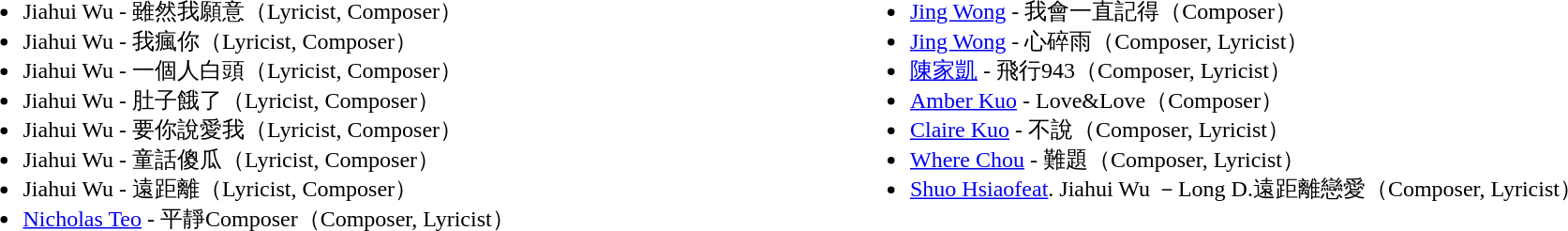<table border="0" cellpadding="5" width="100%">
<tr ---- valign="top">
<td width="50%"></td>
<td width="50%"></td>
</tr>
<tr ---->
<td valign="top"><br><ul><li>Jiahui Wu - 雖然我願意（Lyricist, Composer）</li><li>Jiahui Wu - 我瘋你（Lyricist, Composer）</li><li>Jiahui Wu - 一個人白頭（Lyricist, Composer）</li><li>Jiahui Wu - 肚子餓了（Lyricist, Composer）</li><li>Jiahui Wu - 要你說愛我（Lyricist, Composer）</li><li>Jiahui Wu - 童話傻瓜（Lyricist, Composer）</li><li>Jiahui Wu - 遠距離（Lyricist, Composer）</li><li><a href='#'>Nicholas Teo</a> - 平靜Composer（Composer, Lyricist）</li></ul></td>
<td valign="top"><br><ul><li><a href='#'>Jing Wong</a> - 我會一直記得（Composer）</li><li><a href='#'>Jing Wong</a> - 心碎雨（Composer, Lyricist）</li><li><a href='#'>陳家凱</a> - 飛行943（Composer, Lyricist）</li><li><a href='#'>Amber Kuo</a> - Love&Love（Composer）</li><li><a href='#'>Claire Kuo</a> - 不說（Composer, Lyricist）</li><li><a href='#'>Where Chou</a> - 難題（Composer, Lyricist）</li><li><a href='#'>Shuo Hsiaofeat</a>. Jiahui Wu －Long D.遠距離戀愛（Composer, Lyricist）</li></ul></td>
</tr>
</table>
